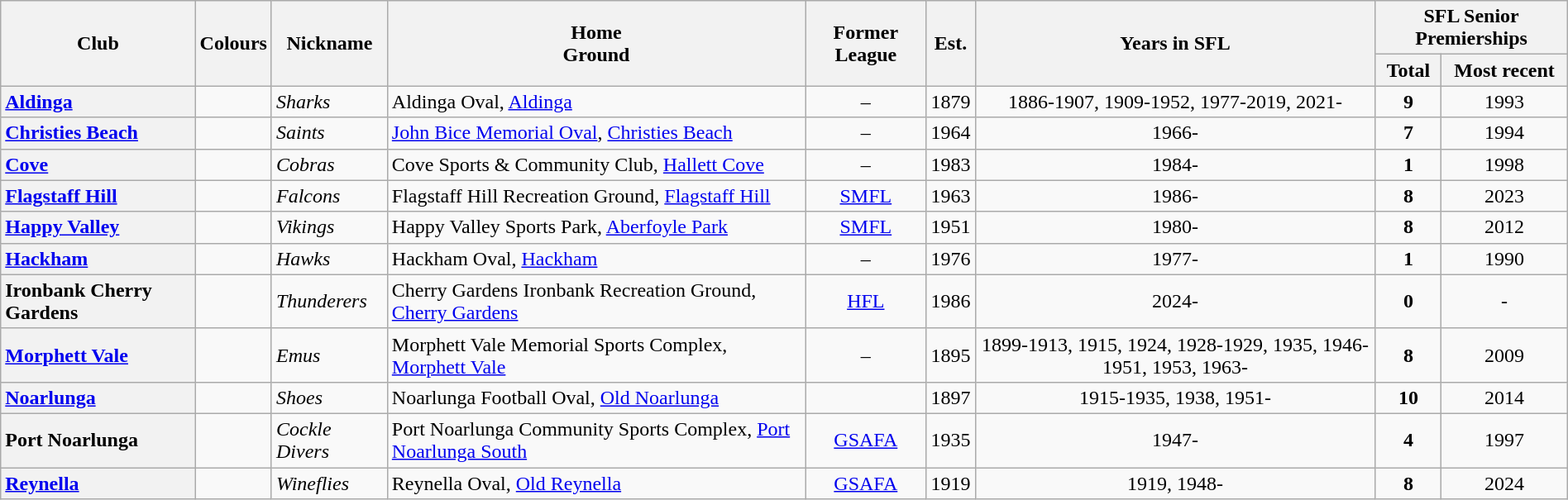<table class="wikitable sortable mw-collapsible mw-collapsed" style="width:100%">
<tr>
<th rowspan="2">Club</th>
<th rowspan="2">Colours</th>
<th rowspan="2">Nickname</th>
<th rowspan="2">Home<br>Ground</th>
<th rowspan="2">Former League</th>
<th rowspan="2">Est.</th>
<th rowspan="2">Years in SFL</th>
<th colspan="2">SFL Senior Premierships</th>
</tr>
<tr>
<th>Total</th>
<th>Most recent</th>
</tr>
<tr>
<th style="text-align:left"><a href='#'>Aldinga</a></th>
<td></td>
<td><em>Sharks</em></td>
<td>Aldinga Oval, <a href='#'>Aldinga</a></td>
<td align="center">–</td>
<td align="center">1879</td>
<td align="center">1886-1907, 1909-1952, 1977-2019, 2021-</td>
<td align="center"><strong>9</strong></td>
<td align="center">1993</td>
</tr>
<tr>
<th style="text-align:left"><a href='#'>Christies Beach</a></th>
<td></td>
<td><em>Saints</em></td>
<td><a href='#'>John Bice Memorial Oval</a>, <a href='#'>Christies Beach</a></td>
<td align="center">–</td>
<td align="center">1964</td>
<td align="center">1966-</td>
<td align="center"><strong>7</strong></td>
<td align="center">1994</td>
</tr>
<tr>
<th style="text-align:left"><a href='#'>Cove</a></th>
<td></td>
<td><em>Cobras</em></td>
<td>Cove Sports & Community Club, <a href='#'>Hallett Cove</a></td>
<td align="center">–</td>
<td align="center">1983</td>
<td align="center">1984-</td>
<td align="center"><strong>1</strong></td>
<td align="center">1998</td>
</tr>
<tr>
<th style="text-align:left"><a href='#'>Flagstaff Hill</a> </th>
<td></td>
<td><em>Falcons</em> </td>
<td>Flagstaff Hill Recreation Ground, <a href='#'>Flagstaff Hill</a></td>
<td align="center"><a href='#'>SMFL</a></td>
<td align="center">1963</td>
<td align="center">1986-</td>
<td align="center"><strong>8</strong></td>
<td align="center">2023</td>
</tr>
<tr>
<th style="text-align:left"><a href='#'>Happy Valley</a></th>
<td></td>
<td><em>Vikings</em></td>
<td>Happy Valley Sports Park, <a href='#'>Aberfoyle Park</a></td>
<td align="center"><a href='#'>SMFL</a></td>
<td align="center">1951</td>
<td align="center">1980-</td>
<td align="center"><strong>8</strong></td>
<td align="center">2012</td>
</tr>
<tr>
<th style="text-align:left"><a href='#'>Hackham</a> </th>
<td></td>
<td><em>Hawks</em></td>
<td>Hackham Oval, <a href='#'>Hackham</a></td>
<td align="center">–</td>
<td align="center">1976</td>
<td align="center">1977-</td>
<td align="center"><strong>1</strong></td>
<td align="center">1990</td>
</tr>
<tr>
<th style="text-align:left">Ironbank Cherry Gardens</th>
<td></td>
<td><em>Thunderers</em></td>
<td>Cherry Gardens Ironbank Recreation Ground, <a href='#'>Cherry Gardens</a></td>
<td align="center"><a href='#'>HFL</a></td>
<td align="center">1986</td>
<td align="center">2024-</td>
<td align="center"><strong>0</strong></td>
<td align="center">-</td>
</tr>
<tr>
<th style="text-align:left"><a href='#'>Morphett Vale</a></th>
<td></td>
<td><em>Emus</em></td>
<td>Morphett Vale Memorial Sports Complex, <a href='#'>Morphett Vale</a></td>
<td align="center">–</td>
<td align="center">1895</td>
<td align="center">1899-1913, 1915, 1924, 1928-1929, 1935, 1946-1951, 1953, 1963-</td>
<td align="center"><strong>8</strong></td>
<td align="center">2009</td>
</tr>
<tr>
<th style="text-align:left"><a href='#'>Noarlunga</a></th>
<td></td>
<td><em>Shoes</em></td>
<td>Noarlunga Football Oval, <a href='#'>Old Noarlunga</a></td>
<td align="center"></td>
<td align="center">1897</td>
<td align="center">1915-1935, 1938, 1951-</td>
<td align="center"><strong>10</strong></td>
<td align="center">2014</td>
</tr>
<tr>
<th style="text-align:left">Port Noarlunga</th>
<td></td>
<td><em>Cockle Divers</em></td>
<td>Port Noarlunga Community Sports Complex, <a href='#'>Port Noarlunga South</a></td>
<td align="center"><a href='#'>GSAFA</a></td>
<td align="center">1935</td>
<td align="center">1947-</td>
<td align="center"><strong>4</strong></td>
<td align="center">1997</td>
</tr>
<tr>
<th style="text-align:left"><a href='#'>Reynella</a></th>
<td></td>
<td><em>Wineflies</em></td>
<td>Reynella Oval, <a href='#'>Old Reynella</a></td>
<td align="center"><a href='#'>GSAFA</a></td>
<td align="center">1919</td>
<td align="center">1919, 1948-</td>
<td align="center"><strong>8</strong></td>
<td align="center">2024</td>
</tr>
</table>
